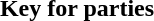<table class="toccolours" style="width:40em">
<tr>
<th>Key for parties</th>
</tr>
<tr>
<td><br>





</td>
</tr>
</table>
